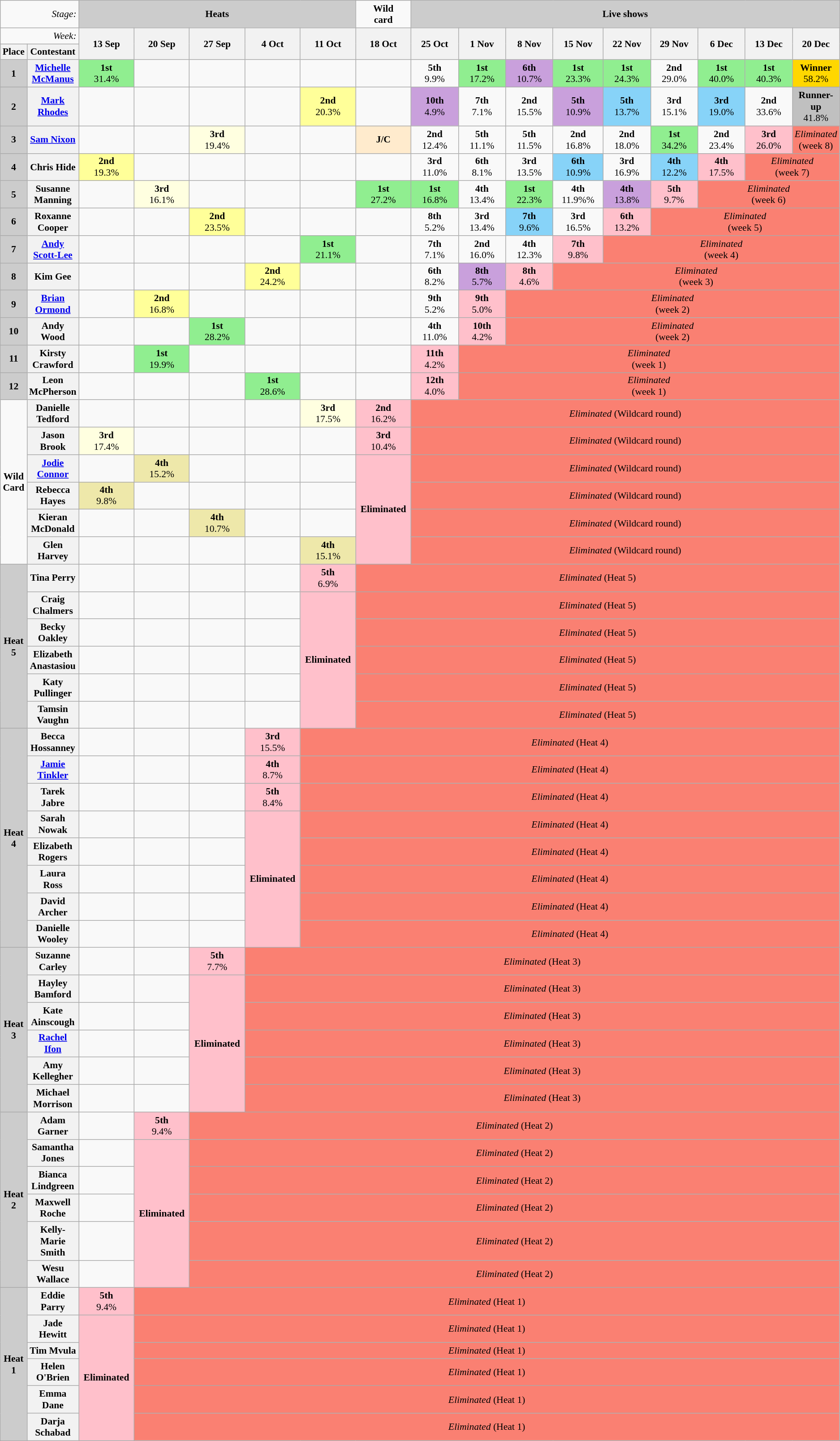<table class="wikitable" style="text-align:center; font-size:90%">
<tr>
<td colspan="2" style="text-align:right;"><em>Stage:</em></td>
<td colspan="5"  style="background:#ccc; text-align:center;"><strong>Heats</strong></td>
<td colspan="1" style="text-align:center;"><strong>Wild<br>card</strong> </td>
<td colspan="9"  style="background:#ccc; text-align:center;"><strong>Live shows</strong></td>
</tr>
<tr>
<td colspan="2" style="text-align:right;"><em>Week:</em></td>
<th style="width:7%" rowspan="2">13 Sep</th>
<th style="width:7%" rowspan="2">20 Sep</th>
<th style="width:7%" rowspan="2">27 Sep</th>
<th style="width:7%" rowspan="2">4 Oct</th>
<th style="width:7%" rowspan="2">11 Oct</th>
<th style="width:7%" rowspan="2">18 Oct</th>
<th style="width:7%" rowspan="2">25 Oct</th>
<th style="width:7%" rowspan="2">1 Nov</th>
<th style="width:7%" rowspan="2">8 Nov</th>
<th style="width:7%" rowspan="2">15 Nov</th>
<th style="width:7%" rowspan="2">22 Nov</th>
<th style="width:7%" rowspan="2">29 Nov</th>
<th style="width:7%" rowspan="2">6 Dec</th>
<th style="width:7%" rowspan="2">13 Dec</th>
<th style="width:7%" rowspan="2">20 Dec</th>
</tr>
<tr>
<th>Place</th>
<th>Contestant</th>
</tr>
<tr>
<td style="background:#ccc; text-align:center;"><strong>1</strong></td>
<th scope="row"><a href='#'>Michelle McManus</a></th>
<td style="background:lightgreen; text-align:center;"><strong>1st</strong><br>31.4%</td>
<td></td>
<td></td>
<td></td>
<td></td>
<td></td>
<td style="text-align:center;"><strong>5th</strong><br>9.9%</td>
<td style="text-align:center; background:lightgreen;"><strong>1st</strong><br>17.2%</td>
<td style="background:#C9A0DC; text-align:center;"><strong>6th</strong><br>10.7%</td>
<td style="text-align:center; background:lightgreen;"><strong>1st</strong><br>23.3%</td>
<td style="text-align:center; background:lightgreen;"><strong>1st</strong><br>24.3%</td>
<td style="text-align:center;"><strong>2nd</strong><br>29.0%</td>
<td style="text-align:center; background:lightgreen;"><strong>1st</strong><br>40.0%</td>
<td style="text-align:center; background:lightgreen;"><strong>1st</strong><br>40.3%</td>
<td style="color:black; text-align:center; background:gold;"><strong>Winner</strong><br>58.2%</td>
</tr>
<tr>
<td style="background:#ccc; text-align:center;"><strong>2</strong></td>
<th scope="row"><a href='#'>Mark Rhodes</a></th>
<td></td>
<td></td>
<td></td>
<td></td>
<td style="background:#ff9; text-align:center;"><strong>2nd</strong><br>20.3%</td>
<td></td>
<td style="background:#C9A0DC; text-align:center;"><strong>10th</strong><br>4.9%</td>
<td style="text-align:center;"><strong>7th</strong><br>7.1%</td>
<td style="text-align:center;"><strong>2nd</strong><br>15.5%</td>
<td style="background:#C9A0DC; text-align:center;"><strong>5th</strong><br>10.9%</td>
<td style="background:#87D3F8; text-align:center;"><strong>5th</strong><br>13.7%</td>
<td style="text-align:center;"><strong>3rd</strong><br>15.1%</td>
<td style="background:#87D3F8; text-align:center;"><strong>3rd</strong><br>19.0%</td>
<td style="text-align:center;"><strong>2nd</strong><br>33.6%</td>
<td style="background:silver; text-align:center;"><strong>Runner-up</strong><br>41.8%</td>
</tr>
<tr>
<td style="background:#ccc; text-align:center;"><strong>3</strong></td>
<th scope="row"><a href='#'>Sam Nixon</a></th>
<td></td>
<td></td>
<td style="background:lightyellow; text-align:center;"><strong>3rd</strong><br>19.4%</td>
<td></td>
<td></td>
<td style="background:#ffebcd; text-align:center;"><strong>J/C</strong></td>
<td style="text-align:center;"><strong>2nd</strong><br>12.4%</td>
<td style="text-align:center;"><strong>5th</strong><br>11.1%</td>
<td style="text-align:center;"><strong>5th</strong><br>11.5%</td>
<td style="text-align:center;"><strong>2nd</strong><br>16.8%</td>
<td style="text-align:center;"><strong>2nd</strong><br>18.0%</td>
<td style="text-align:center; background:lightgreen;"><strong>1st</strong><br>34.2%</td>
<td style="text-align:center;"><strong>2nd</strong><br>23.4%</td>
<td style = "background:pink"><strong>3rd</strong><br>26.0%</td>
<td style="background:salmon" colspan=1><em>Eliminated</em><br>(week 8)</td>
</tr>
<tr>
<td style="background:#ccc; text-align:center;"><strong>4</strong></td>
<th scope="row">Chris Hide</th>
<td style="background:#ff9; text-align:center;"><strong>2nd</strong><br>19.3%</td>
<td></td>
<td></td>
<td></td>
<td></td>
<td></td>
<td style="text-align:center;"><strong>3rd</strong><br>11.0%</td>
<td style="text-align:center;"><strong>6th</strong><br>8.1%</td>
<td style="text-align:center;"><strong>3rd</strong><br>13.5%</td>
<td style="background:#87D3F8; text-align:center;"><strong>6th</strong><br>10.9%</td>
<td style="text-align:center;"><strong>3rd</strong><br>16.9%</td>
<td style="background:#87D3F8; text-align:center;"><strong>4th</strong><br>12.2%</td>
<td style = "background:pink"><strong>4th</strong><br>17.5%</td>
<td style="background:salmon" colspan=2><em>Eliminated</em><br>(week 7)</td>
</tr>
<tr>
<td style="background:#ccc; text-align:center;"><strong>5</strong></td>
<th scope="row">Susanne Manning</th>
<td></td>
<td style="background:lightyellow; text-align:center;"><strong>3rd</strong><br>16.1%</td>
<td></td>
<td></td>
<td></td>
<td style="background:lightgreen; text-align:center;"><strong>1st</strong><br>27.2%</td>
<td style="text-align:center; background:lightgreen;"><strong>1st</strong><br>16.8%</td>
<td style="text-align:center;"><strong>4th</strong><br>13.4%</td>
<td style="text-align:center; background:lightgreen;"><strong>1st</strong><br>22.3%</td>
<td style="text-align:center;"><strong>4th</strong><br>11.9%%</td>
<td style="background:#C9A0DC; text-align:center;"><strong>4th</strong><br>13.8%</td>
<td style = "background:pink"><strong>5th</strong><br>9.7%</td>
<td style="background:salmon" colspan=3><em>Eliminated</em><br>(week 6)</td>
</tr>
<tr>
<td style="background:#ccc; text-align:center;"><strong>6</strong></td>
<th scope="row">Roxanne Cooper</th>
<td></td>
<td></td>
<td style="background:#ff9; text-align:center;"><strong>2nd</strong><br>23.5%</td>
<td></td>
<td></td>
<td></td>
<td style="text-align:center;"><strong>8th</strong><br>5.2%</td>
<td style="text-align:center;"><strong>3rd</strong><br>13.4%</td>
<td style="background:#87D3F8; text-align:center;"><strong>7th</strong><br>9.6%</td>
<td style="text-align:center;"><strong>3rd</strong><br>16.5%</td>
<td style = "background:pink"><strong>6th</strong><br>13.2%</td>
<td style="background:salmon" colspan=4><em>Eliminated</em><br>(week 5)</td>
</tr>
<tr>
<td style="background:#ccc; text-align:center;"><strong>7</strong></td>
<th scope="row"><a href='#'>Andy Scott-Lee</a></th>
<td></td>
<td></td>
<td></td>
<td></td>
<td style="background:lightgreen; text-align:center;"><strong>1st</strong><br>21.1%</td>
<td></td>
<td style="text-align:center;"><strong>7th</strong><br>7.1%</td>
<td style="text-align:center;"><strong>2nd</strong><br>16.0%</td>
<td style="text-align:center;"><strong>4th</strong><br>12.3%</td>
<td style = "background:pink"><strong>7th</strong><br>9.8%</td>
<td style="background:salmon" colspan=5><em>Eliminated</em><br>(week 4)</td>
</tr>
<tr>
<td style="background:#ccc; text-align:center;"><strong>8</strong></td>
<th scope="row">Kim Gee</th>
<td></td>
<td></td>
<td></td>
<td style="background:#ff9; text-align:center;"><strong>2nd</strong><br>24.2%</td>
<td></td>
<td></td>
<td style="text-align:center;"><strong>6th</strong><br>8.2%</td>
<td style="background:#C9A0DC; text-align:center;"><strong>8th</strong><br>5.7%</td>
<td style = "background:pink"><strong>8th</strong><br>4.6%</td>
<td style="background:salmon" colspan=6><em>Eliminated</em><br>(week 3)</td>
</tr>
<tr>
<td style="background:#ccc; text-align:center;"><strong>9</strong></td>
<th scope="row"><a href='#'>Brian Ormond</a></th>
<td></td>
<td style="background:#ff9; text-align:center;"><strong>2nd</strong><br>16.8%</td>
<td></td>
<td></td>
<td></td>
<td></td>
<td style="text-align:center;"><strong>9th</strong><br>5.2%</td>
<td style = "background:pink"><strong>9th</strong><br>5.0%</td>
<td style="background:salmon" colspan=7><em>Eliminated</em><br>(week 2)</td>
</tr>
<tr>
<td style="background:#ccc; text-align:center;"><strong>10</strong></td>
<th scope="row">Andy Wood</th>
<td></td>
<td></td>
<td style="background:lightgreen; text-align:center;"><strong>1st</strong><br>28.2%</td>
<td></td>
<td></td>
<td></td>
<td style="text-align:center;"><strong>4th</strong><br>11.0%</td>
<td style = "background:pink"><strong>10th</strong><br>4.2%</td>
<td style="background:salmon" colspan=7><em>Eliminated</em><br>(week 2)</td>
</tr>
<tr>
<td style="background:#ccc; text-align:center;"><strong>11</strong></td>
<th scope="row">Kirsty Crawford</th>
<td></td>
<td style="background:lightgreen; text-align:center;"><strong>1st</strong><br>19.9%</td>
<td></td>
<td></td>
<td></td>
<td></td>
<td style = "background:pink"><strong>11th</strong><br>4.2%</td>
<td style="background:salmon" colspan=8><em>Eliminated</em><br>(week 1)</td>
</tr>
<tr>
<td style="background:#ccc; text-align:center;"><strong>12</strong></td>
<th scope="row">Leon McPherson</th>
<td></td>
<td></td>
<td></td>
<td style="background:lightgreen; text-align:center;"><strong>1st</strong><br>28.6%</td>
<td></td>
<td></td>
<td style = "background:pink"><strong>12th</strong><br>4.0%</td>
<td style="background:salmon" colspan=8><em>Eliminated</em><br>(week 1)</td>
</tr>
<tr>
<td rowspan="6" style="text-align:center;"><strong>Wild<br>Card</strong></td>
<th scope="row">Danielle Tedford</th>
<td></td>
<td></td>
<td></td>
<td></td>
<td style="background:lightyellow; text-align:center;"><strong>3rd</strong><br>17.5%</td>
<td style = "background:pink"><strong>2nd</strong><br>16.2%</td>
<td style="background:salmon" colspan=9><em>Eliminated</em> (Wildcard round)</td>
</tr>
<tr>
<th scope="row">Jason Brook</th>
<td style="background:lightyellow; text-align:center;"><strong>3rd</strong><br>17.4%</td>
<td></td>
<td></td>
<td></td>
<td></td>
<td style = "background:pink"><strong>3rd</strong><br>10.4%</td>
<td style="background:salmon" colspan=9><em>Eliminated</em> (Wildcard round)</td>
</tr>
<tr>
<th scope="row"><a href='#'>Jodie Connor</a></th>
<td></td>
<td style="background:palegoldenrod; text-align:center;"><strong>4th</strong><br>15.2%</td>
<td></td>
<td></td>
<td></td>
<td style="background:pink; text-align:center;" rowspan="4"><strong>Eliminated</strong></td>
<td style="background:salmon" colspan=9><em>Eliminated</em> (Wildcard round)</td>
</tr>
<tr>
<th scope="row">Rebecca Hayes</th>
<td style="background:palegoldenrod; text-align:center;"><strong>4th</strong><br>9.8%</td>
<td></td>
<td></td>
<td></td>
<td></td>
<td style="background:salmon" colspan=9><em>Eliminated</em> (Wildcard round)</td>
</tr>
<tr>
<th scope="row">Kieran McDonald</th>
<td></td>
<td></td>
<td style="background:palegoldenrod; text-align:center;"><strong>4th</strong><br>10.7%</td>
<td></td>
<td></td>
<td style="background:salmon" colspan=9><em>Eliminated</em> (Wildcard round)</td>
</tr>
<tr>
<th scope="row">Glen Harvey</th>
<td></td>
<td></td>
<td></td>
<td></td>
<td style="background:palegoldenrod; text-align:center;"><strong>4th</strong><br>15.1%</td>
<td style="background:salmon" colspan=9><em>Eliminated</em> (Wildcard round)</td>
</tr>
<tr>
<td style="background:#ccc; text-align:center;" rowspan="6"><strong>Heat 5</strong></td>
<th scope="row">Tina Perry</th>
<td></td>
<td></td>
<td></td>
<td></td>
<td style = "background:pink"><strong>5th</strong><br>6.9%</td>
<td style="background:salmon" colspan=10><em>Eliminated</em> (Heat 5)</td>
</tr>
<tr>
<th scope="row">Craig Chalmers</th>
<td></td>
<td></td>
<td></td>
<td></td>
<td style="background:pink; text-align:center;" rowspan="5"><strong>Eliminated</strong></td>
<td style="background:salmon" colspan=10><em>Eliminated</em> (Heat 5)</td>
</tr>
<tr>
<th scope="row">Becky Oakley</th>
<td></td>
<td></td>
<td></td>
<td></td>
<td style="background:salmon" colspan=10><em>Eliminated</em> (Heat 5)</td>
</tr>
<tr>
<th scope="row">Elizabeth Anastasiou</th>
<td></td>
<td></td>
<td></td>
<td></td>
<td style="background:salmon" colspan=10><em>Eliminated</em> (Heat 5)</td>
</tr>
<tr>
<th scope="row">Katy Pullinger</th>
<td></td>
<td></td>
<td></td>
<td></td>
<td style="background:salmon" colspan=10><em>Eliminated</em> (Heat 5)</td>
</tr>
<tr>
<th scope="row">Tamsin Vaughn</th>
<td></td>
<td></td>
<td></td>
<td></td>
<td style="background:salmon" colspan=10><em>Eliminated</em> (Heat 5)</td>
</tr>
<tr>
<td style="background:#ccc; text-align:center;" rowspan="8"><strong>Heat 4</strong></td>
<th scope="row">Becca Hossanney</th>
<td></td>
<td></td>
<td></td>
<td style = "background:pink"><strong>3rd</strong><br>15.5%</td>
<td style="background:salmon" colspan=11><em>Eliminated</em> (Heat 4)</td>
</tr>
<tr>
<th scope="row"><a href='#'>Jamie Tinkler</a></th>
<td></td>
<td></td>
<td></td>
<td style = "background:pink"><strong>4th</strong><br>8.7%</td>
<td style="background:salmon" colspan=11><em>Eliminated</em> (Heat 4)</td>
</tr>
<tr>
<th scope="row">Tarek Jabre</th>
<td></td>
<td></td>
<td></td>
<td style = "background:pink"><strong>5th</strong><br>8.4%</td>
<td style="background:salmon" colspan=11><em>Eliminated</em> (Heat 4)</td>
</tr>
<tr>
<th scope="row">Sarah Nowak</th>
<td></td>
<td></td>
<td></td>
<td style="background:pink; text-align:center;" rowspan="5"><strong>Eliminated</strong></td>
<td style="background:salmon" colspan=11><em>Eliminated</em> (Heat 4)</td>
</tr>
<tr>
<th scope="row">Elizabeth Rogers</th>
<td></td>
<td></td>
<td></td>
<td style="background:salmon" colspan=11><em>Eliminated</em> (Heat 4)</td>
</tr>
<tr>
<th scope="row">Laura Ross</th>
<td></td>
<td></td>
<td></td>
<td style="background:salmon" colspan=11><em>Eliminated</em> (Heat 4)</td>
</tr>
<tr>
<th scope="row">David Archer</th>
<td></td>
<td></td>
<td></td>
<td style="background:salmon" colspan=11><em>Eliminated</em> (Heat 4)</td>
</tr>
<tr>
<th scope="row">Danielle Wooley</th>
<td></td>
<td></td>
<td></td>
<td style="background:salmon" colspan=11><em>Eliminated</em> (Heat 4)</td>
</tr>
<tr>
<td style="background:#ccc; text-align:center;" rowspan="6"><strong>Heat 3</strong></td>
<th scope="row">Suzanne Carley</th>
<td></td>
<td></td>
<td style = "background:pink"><strong>5th</strong><br>7.7%</td>
<td style="background:salmon" colspan=12><em>Eliminated</em> (Heat 3)</td>
</tr>
<tr>
<th scope="row">Hayley Bamford</th>
<td></td>
<td></td>
<td style="background:pink; text-align:center;" rowspan="5"><strong>Eliminated</strong></td>
<td style="background:salmon" colspan=12><em>Eliminated</em> (Heat 3)</td>
</tr>
<tr>
<th scope="row">Kate Ainscough</th>
<td></td>
<td></td>
<td style="background:salmon" colspan=12><em>Eliminated</em> (Heat 3)</td>
</tr>
<tr>
<th scope="row"><a href='#'>Rachel Ifon</a></th>
<td></td>
<td></td>
<td style="background:salmon" colspan=12><em>Eliminated</em> (Heat 3)</td>
</tr>
<tr>
<th scope="row">Amy Kellegher</th>
<td></td>
<td></td>
<td style="background:salmon" colspan=12><em>Eliminated</em> (Heat 3)</td>
</tr>
<tr>
<th scope="row">Michael Morrison</th>
<td></td>
<td></td>
<td style="background:salmon" colspan=12><em>Eliminated</em> (Heat 3)</td>
</tr>
<tr>
<td style="background:#ccc; text-align:center;" rowspan="6"><strong>Heat 2</strong></td>
<th scope="row">Adam Garner</th>
<td></td>
<td style = "background:pink"><strong>5th</strong><br>9.4%</td>
<td style="background:salmon" colspan=13><em>Eliminated</em> (Heat 2)</td>
</tr>
<tr>
<th scope="row">Samantha Jones</th>
<td></td>
<td style="background:pink; text-align:center;" rowspan="5"><strong>Eliminated</strong></td>
<td style="background:salmon" colspan=13><em>Eliminated</em> (Heat 2)</td>
</tr>
<tr>
<th scope="row">Bianca Lindgreen</th>
<td></td>
<td style="background:salmon" colspan=13><em>Eliminated</em> (Heat 2)</td>
</tr>
<tr>
<th scope="row">Maxwell Roche</th>
<td></td>
<td style="background:salmon" colspan=13><em>Eliminated</em> (Heat 2)</td>
</tr>
<tr>
<th scope="row">Kelly-Marie Smith</th>
<td></td>
<td style="background:salmon" colspan=13><em>Eliminated</em> (Heat 2)</td>
</tr>
<tr>
<th scope="row">Wesu Wallace</th>
<td></td>
<td style="background:salmon" colspan=13><em>Eliminated</em> (Heat 2)</td>
</tr>
<tr>
<td style="background:#ccc; text-align:center;" rowspan="6"><strong>Heat 1</strong></td>
<th scope="row">Eddie Parry</th>
<td style = "background:pink"><strong>5th</strong><br>9.4%</td>
<td style="background:salmon" colspan=14><em>Eliminated</em> (Heat 1)</td>
</tr>
<tr>
<th scope="row">Jade Hewitt</th>
<td style="background:pink; text-align:center;" rowspan="6"><strong>Eliminated</strong></td>
<td style="background:salmon" colspan=14><em>Eliminated</em> (Heat 1)</td>
</tr>
<tr>
<th scope="row">Tim Mvula</th>
<td style="background:salmon" colspan=14><em>Eliminated</em> (Heat 1)</td>
</tr>
<tr>
<th scope="row">Helen O'Brien</th>
<td style="background:salmon" colspan=14><em>Eliminated</em> (Heat 1)</td>
</tr>
<tr>
<th scope="row">Emma Dane</th>
<td style="background:salmon" colspan=14><em>Eliminated</em> (Heat 1)</td>
</tr>
<tr>
<th scope="row">Darja Schabad</th>
<td style="background:salmon" colspan=14><em>Eliminated</em> (Heat 1)</td>
</tr>
</table>
